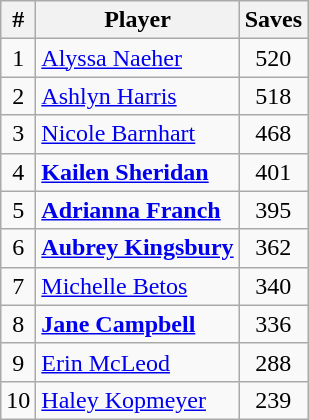<table class="wikitable" style="text-align: center">
<tr>
<th scope=col>#</th>
<th scope=col>Player</th>
<th scope=col>Saves</th>
</tr>
<tr>
<td>1</td>
<td style="text-align:left;"> <a href='#'>Alyssa Naeher</a></td>
<td>520</td>
</tr>
<tr>
<td>2</td>
<td style="text-align:left;"> <a href='#'>Ashlyn Harris</a></td>
<td>518</td>
</tr>
<tr>
<td>3</td>
<td style="text-align:left;"> <a href='#'>Nicole Barnhart</a></td>
<td>468</td>
</tr>
<tr>
<td>4</td>
<td style="text-align:left;"> <strong><a href='#'>Kailen Sheridan</a></strong></td>
<td>401</td>
</tr>
<tr>
<td>5</td>
<td style="text-align:left;"> <strong><a href='#'>Adrianna Franch</a></strong></td>
<td>395</td>
</tr>
<tr>
<td>6</td>
<td style="text-align:left;"> <strong><a href='#'>Aubrey Kingsbury</a></strong></td>
<td>362</td>
</tr>
<tr>
<td>7</td>
<td style="text-align:left;"> <a href='#'>Michelle Betos</a></td>
<td>340</td>
</tr>
<tr>
<td>8</td>
<td style="text-align:left;"> <strong><a href='#'>Jane Campbell</a></strong></td>
<td>336</td>
</tr>
<tr>
<td>9</td>
<td style="text-align:left;"> <a href='#'>Erin McLeod</a></td>
<td>288</td>
</tr>
<tr>
<td>10</td>
<td style="text-align:left;"> <a href='#'>Haley Kopmeyer</a></td>
<td>239</td>
</tr>
</table>
